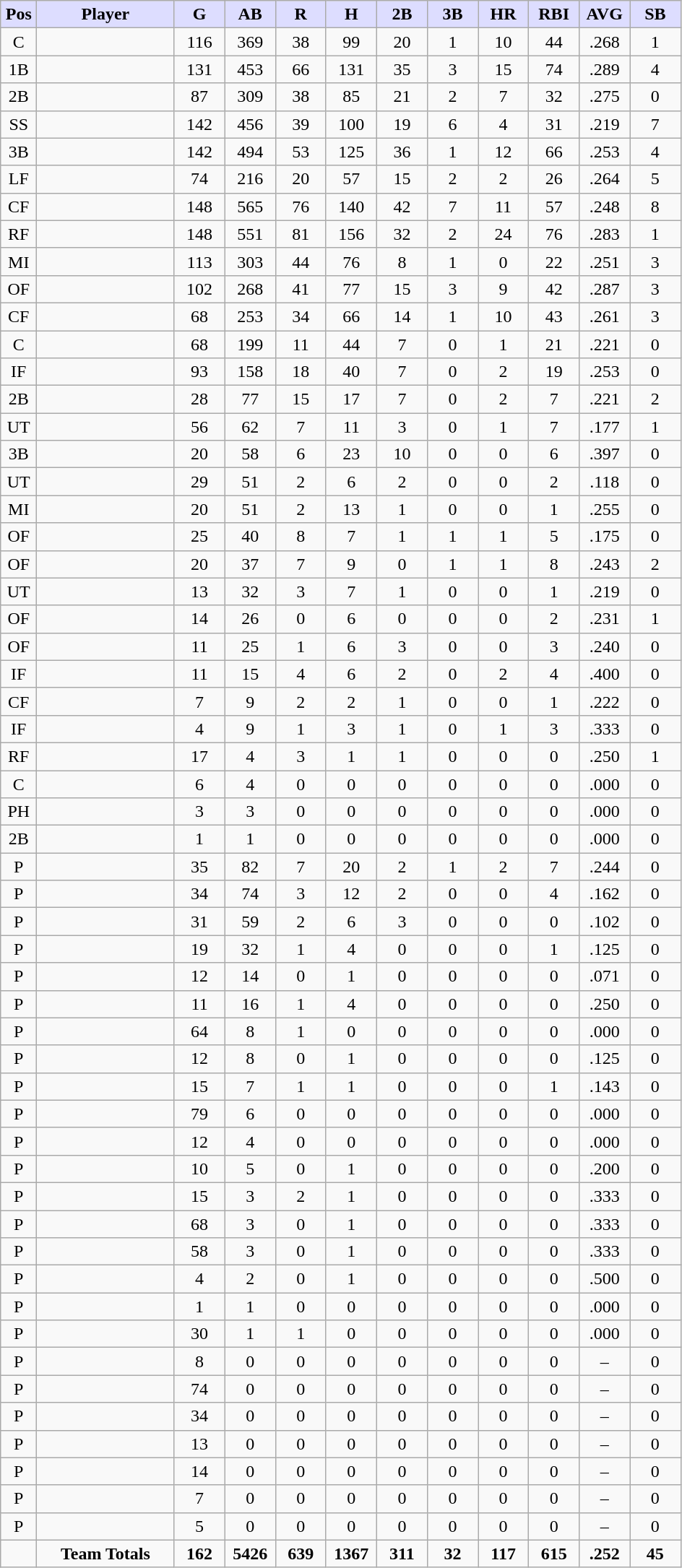<table class="wikitable sortable">
<tr>
<th style="background:#ddf; width:5%;">Pos</th>
<th style="background:#ddf; width:19%;">Player</th>
<th style="background:#ddf; width:7%;">G</th>
<th style="background:#ddf; width:7%;">AB</th>
<th style="background:#ddf; width:7%;">R</th>
<th style="background:#ddf; width:7%;">H</th>
<th style="background:#ddf; width:7%;">2B</th>
<th style="background:#ddf; width:7%;">3B</th>
<th style="background:#ddf; width:7%;">HR</th>
<th style="background:#ddf; width:7%;">RBI</th>
<th style="background:#ddf; width:7%;">AVG</th>
<th style="background:#ddf; width:7%;">SB</th>
</tr>
<tr style="text-align:center;">
<td>C</td>
<td></td>
<td>116</td>
<td>369</td>
<td>38</td>
<td>99</td>
<td>20</td>
<td>1</td>
<td>10</td>
<td>44</td>
<td>.268</td>
<td>1</td>
</tr>
<tr style="text-align:center;">
<td>1B</td>
<td></td>
<td>131</td>
<td>453</td>
<td>66</td>
<td>131</td>
<td>35</td>
<td>3</td>
<td>15</td>
<td>74</td>
<td>.289</td>
<td>4</td>
</tr>
<tr style="text-align:center;">
<td>2B</td>
<td></td>
<td>87</td>
<td>309</td>
<td>38</td>
<td>85</td>
<td>21</td>
<td>2</td>
<td>7</td>
<td>32</td>
<td>.275</td>
<td>0</td>
</tr>
<tr style="text-align:center;">
<td>SS</td>
<td></td>
<td>142</td>
<td>456</td>
<td>39</td>
<td>100</td>
<td>19</td>
<td>6</td>
<td>4</td>
<td>31</td>
<td>.219</td>
<td>7</td>
</tr>
<tr style="text-align:center;">
<td>3B</td>
<td></td>
<td>142</td>
<td>494</td>
<td>53</td>
<td>125</td>
<td>36</td>
<td>1</td>
<td>12</td>
<td>66</td>
<td>.253</td>
<td>4</td>
</tr>
<tr style="text-align:center;">
<td>LF</td>
<td></td>
<td>74</td>
<td>216</td>
<td>20</td>
<td>57</td>
<td>15</td>
<td>2</td>
<td>2</td>
<td>26</td>
<td>.264</td>
<td>5</td>
</tr>
<tr style="text-align:center;">
<td>CF</td>
<td></td>
<td>148</td>
<td>565</td>
<td>76</td>
<td>140</td>
<td>42</td>
<td>7</td>
<td>11</td>
<td>57</td>
<td>.248</td>
<td>8</td>
</tr>
<tr style="text-align:center;">
<td>RF</td>
<td></td>
<td>148</td>
<td>551</td>
<td>81</td>
<td>156</td>
<td>32</td>
<td>2</td>
<td>24</td>
<td>76</td>
<td>.283</td>
<td>1</td>
</tr>
<tr style="text-align:center;">
<td>MI</td>
<td></td>
<td>113</td>
<td>303</td>
<td>44</td>
<td>76</td>
<td>8</td>
<td>1</td>
<td>0</td>
<td>22</td>
<td>.251</td>
<td>3</td>
</tr>
<tr style="text-align:center;">
<td>OF</td>
<td></td>
<td>102</td>
<td>268</td>
<td>41</td>
<td>77</td>
<td>15</td>
<td>3</td>
<td>9</td>
<td>42</td>
<td>.287</td>
<td>3</td>
</tr>
<tr style="text-align:center;">
<td>CF</td>
<td></td>
<td>68</td>
<td>253</td>
<td>34</td>
<td>66</td>
<td>14</td>
<td>1</td>
<td>10</td>
<td>43</td>
<td>.261</td>
<td>3</td>
</tr>
<tr style="text-align:center;">
<td>C</td>
<td></td>
<td>68</td>
<td>199</td>
<td>11</td>
<td>44</td>
<td>7</td>
<td>0</td>
<td>1</td>
<td>21</td>
<td>.221</td>
<td>0</td>
</tr>
<tr style="text-align:center;">
<td>IF</td>
<td></td>
<td>93</td>
<td>158</td>
<td>18</td>
<td>40</td>
<td>7</td>
<td>0</td>
<td>2</td>
<td>19</td>
<td>.253</td>
<td>0</td>
</tr>
<tr style="text-align:center;">
<td>2B</td>
<td></td>
<td>28</td>
<td>77</td>
<td>15</td>
<td>17</td>
<td>7</td>
<td>0</td>
<td>2</td>
<td>7</td>
<td>.221</td>
<td>2</td>
</tr>
<tr style="text-align:center;">
<td>UT</td>
<td></td>
<td>56</td>
<td>62</td>
<td>7</td>
<td>11</td>
<td>3</td>
<td>0</td>
<td>1</td>
<td>7</td>
<td>.177</td>
<td>1</td>
</tr>
<tr style="text-align:center;">
<td>3B</td>
<td></td>
<td>20</td>
<td>58</td>
<td>6</td>
<td>23</td>
<td>10</td>
<td>0</td>
<td>0</td>
<td>6</td>
<td>.397</td>
<td>0</td>
</tr>
<tr style="text-align:center;">
<td>UT</td>
<td></td>
<td>29</td>
<td>51</td>
<td>2</td>
<td>6</td>
<td>2</td>
<td>0</td>
<td>0</td>
<td>2</td>
<td>.118</td>
<td>0</td>
</tr>
<tr style="text-align:center;">
<td>MI</td>
<td></td>
<td>20</td>
<td>51</td>
<td>2</td>
<td>13</td>
<td>1</td>
<td>0</td>
<td>0</td>
<td>1</td>
<td>.255</td>
<td>0</td>
</tr>
<tr style="text-align:center;">
<td>OF</td>
<td></td>
<td>25</td>
<td>40</td>
<td>8</td>
<td>7</td>
<td>1</td>
<td>1</td>
<td>1</td>
<td>5</td>
<td>.175</td>
<td>0</td>
</tr>
<tr style="text-align:center;">
<td>OF</td>
<td></td>
<td>20</td>
<td>37</td>
<td>7</td>
<td>9</td>
<td>0</td>
<td>1</td>
<td>1</td>
<td>8</td>
<td>.243</td>
<td>2</td>
</tr>
<tr style="text-align:center;">
<td>UT</td>
<td></td>
<td>13</td>
<td>32</td>
<td>3</td>
<td>7</td>
<td>1</td>
<td>0</td>
<td>0</td>
<td>1</td>
<td>.219</td>
<td>0</td>
</tr>
<tr style="text-align:center;">
<td>OF</td>
<td></td>
<td>14</td>
<td>26</td>
<td>0</td>
<td>6</td>
<td>0</td>
<td>0</td>
<td>0</td>
<td>2</td>
<td>.231</td>
<td>1</td>
</tr>
<tr style="text-align:center;">
<td>OF</td>
<td></td>
<td>11</td>
<td>25</td>
<td>1</td>
<td>6</td>
<td>3</td>
<td>0</td>
<td>0</td>
<td>3</td>
<td>.240</td>
<td>0</td>
</tr>
<tr style="text-align:center;">
<td>IF</td>
<td></td>
<td>11</td>
<td>15</td>
<td>4</td>
<td>6</td>
<td>2</td>
<td>0</td>
<td>2</td>
<td>4</td>
<td>.400</td>
<td>0</td>
</tr>
<tr style="text-align:center;">
<td>CF</td>
<td></td>
<td>7</td>
<td>9</td>
<td>2</td>
<td>2</td>
<td>1</td>
<td>0</td>
<td>0</td>
<td>1</td>
<td>.222</td>
<td>0</td>
</tr>
<tr style="text-align:center;">
<td>IF</td>
<td></td>
<td>4</td>
<td>9</td>
<td>1</td>
<td>3</td>
<td>1</td>
<td>0</td>
<td>1</td>
<td>3</td>
<td>.333</td>
<td>0</td>
</tr>
<tr style="text-align:center;">
<td>RF</td>
<td></td>
<td>17</td>
<td>4</td>
<td>3</td>
<td>1</td>
<td>1</td>
<td>0</td>
<td>0</td>
<td>0</td>
<td>.250</td>
<td>1</td>
</tr>
<tr style="text-align:center;">
<td>C</td>
<td></td>
<td>6</td>
<td>4</td>
<td>0</td>
<td>0</td>
<td>0</td>
<td>0</td>
<td>0</td>
<td>0</td>
<td>.000</td>
<td>0</td>
</tr>
<tr style="text-align:center;">
<td>PH</td>
<td></td>
<td>3</td>
<td>3</td>
<td>0</td>
<td>0</td>
<td>0</td>
<td>0</td>
<td>0</td>
<td>0</td>
<td>.000</td>
<td>0</td>
</tr>
<tr style="text-align:center;">
<td>2B</td>
<td></td>
<td>1</td>
<td>1</td>
<td>0</td>
<td>0</td>
<td>0</td>
<td>0</td>
<td>0</td>
<td>0</td>
<td>.000</td>
<td>0</td>
</tr>
<tr style="text-align:center;">
<td>P</td>
<td></td>
<td>35</td>
<td>82</td>
<td>7</td>
<td>20</td>
<td>2</td>
<td>1</td>
<td>2</td>
<td>7</td>
<td>.244</td>
<td>0</td>
</tr>
<tr style="text-align:center;">
<td>P</td>
<td></td>
<td>34</td>
<td>74</td>
<td>3</td>
<td>12</td>
<td>2</td>
<td>0</td>
<td>0</td>
<td>4</td>
<td>.162</td>
<td>0</td>
</tr>
<tr style="text-align:center;">
<td>P</td>
<td></td>
<td>31</td>
<td>59</td>
<td>2</td>
<td>6</td>
<td>3</td>
<td>0</td>
<td>0</td>
<td>0</td>
<td>.102</td>
<td>0</td>
</tr>
<tr style="text-align:center;">
<td>P</td>
<td></td>
<td>19</td>
<td>32</td>
<td>1</td>
<td>4</td>
<td>0</td>
<td>0</td>
<td>0</td>
<td>1</td>
<td>.125</td>
<td>0</td>
</tr>
<tr style="text-align:center;">
<td>P</td>
<td></td>
<td>12</td>
<td>14</td>
<td>0</td>
<td>1</td>
<td>0</td>
<td>0</td>
<td>0</td>
<td>0</td>
<td>.071</td>
<td>0</td>
</tr>
<tr style="text-align:center;">
<td>P</td>
<td></td>
<td>11</td>
<td>16</td>
<td>1</td>
<td>4</td>
<td>0</td>
<td>0</td>
<td>0</td>
<td>0</td>
<td>.250</td>
<td>0</td>
</tr>
<tr style="text-align:center;">
<td>P</td>
<td></td>
<td>64</td>
<td>8</td>
<td>1</td>
<td>0</td>
<td>0</td>
<td>0</td>
<td>0</td>
<td>0</td>
<td>.000</td>
<td>0</td>
</tr>
<tr style="text-align:center;">
<td>P</td>
<td></td>
<td>12</td>
<td>8</td>
<td>0</td>
<td>1</td>
<td>0</td>
<td>0</td>
<td>0</td>
<td>0</td>
<td>.125</td>
<td>0</td>
</tr>
<tr style="text-align:center;">
<td>P</td>
<td></td>
<td>15</td>
<td>7</td>
<td>1</td>
<td>1</td>
<td>0</td>
<td>0</td>
<td>0</td>
<td>1</td>
<td>.143</td>
<td>0</td>
</tr>
<tr style="text-align:center;">
<td>P</td>
<td></td>
<td>79</td>
<td>6</td>
<td>0</td>
<td>0</td>
<td>0</td>
<td>0</td>
<td>0</td>
<td>0</td>
<td>.000</td>
<td>0</td>
</tr>
<tr style="text-align:center;">
<td>P</td>
<td></td>
<td>12</td>
<td>4</td>
<td>0</td>
<td>0</td>
<td>0</td>
<td>0</td>
<td>0</td>
<td>0</td>
<td>.000</td>
<td>0</td>
</tr>
<tr style="text-align:center;">
<td>P</td>
<td></td>
<td>10</td>
<td>5</td>
<td>0</td>
<td>1</td>
<td>0</td>
<td>0</td>
<td>0</td>
<td>0</td>
<td>.200</td>
<td>0</td>
</tr>
<tr style="text-align:center;">
<td>P</td>
<td></td>
<td>15</td>
<td>3</td>
<td>2</td>
<td>1</td>
<td>0</td>
<td>0</td>
<td>0</td>
<td>0</td>
<td>.333</td>
<td>0</td>
</tr>
<tr style="text-align:center;">
<td>P</td>
<td></td>
<td>68</td>
<td>3</td>
<td>0</td>
<td>1</td>
<td>0</td>
<td>0</td>
<td>0</td>
<td>0</td>
<td>.333</td>
<td>0</td>
</tr>
<tr style="text-align:center;">
<td>P</td>
<td></td>
<td>58</td>
<td>3</td>
<td>0</td>
<td>1</td>
<td>0</td>
<td>0</td>
<td>0</td>
<td>0</td>
<td>.333</td>
<td>0</td>
</tr>
<tr style="text-align:center;">
<td>P</td>
<td></td>
<td>4</td>
<td>2</td>
<td>0</td>
<td>1</td>
<td>0</td>
<td>0</td>
<td>0</td>
<td>0</td>
<td>.500</td>
<td>0</td>
</tr>
<tr style="text-align:center;">
<td>P</td>
<td></td>
<td>1</td>
<td>1</td>
<td>0</td>
<td>0</td>
<td>0</td>
<td>0</td>
<td>0</td>
<td>0</td>
<td>.000</td>
<td>0</td>
</tr>
<tr style="text-align:center;">
<td>P</td>
<td></td>
<td>30</td>
<td>1</td>
<td>1</td>
<td>0</td>
<td>0</td>
<td>0</td>
<td>0</td>
<td>0</td>
<td>.000</td>
<td>0</td>
</tr>
<tr style="text-align:center;">
<td>P</td>
<td></td>
<td>8</td>
<td>0</td>
<td>0</td>
<td>0</td>
<td>0</td>
<td>0</td>
<td>0</td>
<td>0</td>
<td>–</td>
<td>0</td>
</tr>
<tr style="text-align:center;">
<td>P</td>
<td></td>
<td>74</td>
<td>0</td>
<td>0</td>
<td>0</td>
<td>0</td>
<td>0</td>
<td>0</td>
<td>0</td>
<td>–</td>
<td>0</td>
</tr>
<tr style="text-align:center;">
<td>P</td>
<td></td>
<td>34</td>
<td>0</td>
<td>0</td>
<td>0</td>
<td>0</td>
<td>0</td>
<td>0</td>
<td>0</td>
<td>–</td>
<td>0</td>
</tr>
<tr style="text-align:center;">
<td>P</td>
<td></td>
<td>13</td>
<td>0</td>
<td>0</td>
<td>0</td>
<td>0</td>
<td>0</td>
<td>0</td>
<td>0</td>
<td>–</td>
<td>0</td>
</tr>
<tr style="text-align:center;">
<td>P</td>
<td></td>
<td>14</td>
<td>0</td>
<td>0</td>
<td>0</td>
<td>0</td>
<td>0</td>
<td>0</td>
<td>0</td>
<td>–</td>
<td>0</td>
</tr>
<tr style="text-align:center;">
<td>P</td>
<td></td>
<td>7</td>
<td>0</td>
<td>0</td>
<td>0</td>
<td>0</td>
<td>0</td>
<td>0</td>
<td>0</td>
<td>–</td>
<td>0</td>
</tr>
<tr style="text-align:center;">
<td>P</td>
<td></td>
<td>5</td>
<td>0</td>
<td>0</td>
<td>0</td>
<td>0</td>
<td>0</td>
<td>0</td>
<td>0</td>
<td>–</td>
<td>0</td>
</tr>
<tr style="text-align:center;" class="unsortable">
<td></td>
<td><strong>Team Totals</strong></td>
<td><strong>162</strong></td>
<td><strong>5426</strong></td>
<td><strong>639</strong></td>
<td><strong>1367</strong></td>
<td><strong>311</strong></td>
<td><strong>32</strong></td>
<td><strong>117</strong></td>
<td><strong>615</strong></td>
<td><strong>.252</strong></td>
<td><strong>45</strong></td>
</tr>
</table>
